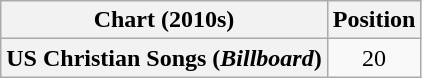<table class="wikitable plainrowheaders" style="text-align:center">
<tr>
<th scope="col">Chart (2010s)</th>
<th scope="col">Position</th>
</tr>
<tr>
<th scope="row">US Christian Songs (<em>Billboard</em>)</th>
<td>20</td>
</tr>
</table>
